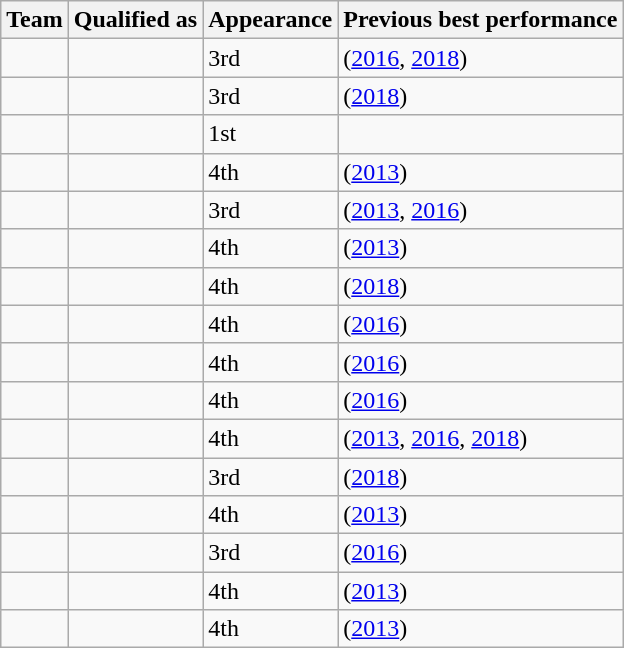<table class="wikitable sortable">
<tr>
<th>Team</th>
<th>Qualified as</th>
<th data-sort-type="number">Appearance</th>
<th>Previous best performance</th>
</tr>
<tr>
<td></td>
<td></td>
<td>3rd</td>
<td> (<a href='#'>2016</a>, <a href='#'>2018</a>)</td>
</tr>
<tr>
<td></td>
<td></td>
<td>3rd</td>
<td> (<a href='#'>2018</a>)</td>
</tr>
<tr>
<td></td>
<td></td>
<td>1st</td>
<td></td>
</tr>
<tr>
<td></td>
<td></td>
<td>4th</td>
<td> (<a href='#'>2013</a>)</td>
</tr>
<tr>
<td></td>
<td></td>
<td>3rd</td>
<td> (<a href='#'>2013</a>, <a href='#'>2016</a>)</td>
</tr>
<tr>
<td></td>
<td></td>
<td>4th</td>
<td> (<a href='#'>2013</a>)</td>
</tr>
<tr>
<td></td>
<td></td>
<td>4th</td>
<td> (<a href='#'>2018</a>)</td>
</tr>
<tr>
<td></td>
<td></td>
<td>4th</td>
<td> (<a href='#'>2016</a>)</td>
</tr>
<tr>
<td></td>
<td></td>
<td>4th</td>
<td> (<a href='#'>2016</a>)</td>
</tr>
<tr>
<td></td>
<td></td>
<td>4th</td>
<td> (<a href='#'>2016</a>)</td>
</tr>
<tr>
<td></td>
<td></td>
<td>4th</td>
<td> (<a href='#'>2013</a>, <a href='#'>2016</a>, <a href='#'>2018</a>)</td>
</tr>
<tr>
<td></td>
<td></td>
<td>3rd</td>
<td> (<a href='#'>2018</a>)</td>
</tr>
<tr>
<td></td>
<td></td>
<td>4th</td>
<td> (<a href='#'>2013</a>)</td>
</tr>
<tr>
<td></td>
<td></td>
<td>3rd</td>
<td> (<a href='#'>2016</a>)</td>
</tr>
<tr>
<td></td>
<td></td>
<td>4th</td>
<td> (<a href='#'>2013</a>)</td>
</tr>
<tr>
<td></td>
<td></td>
<td>4th</td>
<td> (<a href='#'>2013</a>)</td>
</tr>
</table>
